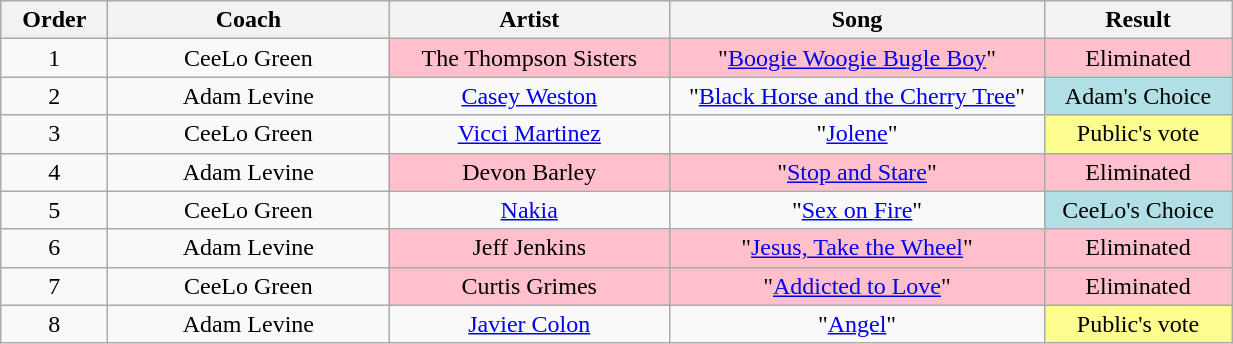<table class="wikitable" style="text-align:center; width:65%;">
<tr>
<th scope="col" width="05%">Order</th>
<th scope="col" width="15%">Coach</th>
<th scope="col" width="15%">Artist</th>
<th scope="col" width="20%">Song</th>
<th scope="col" width="10%">Result</th>
</tr>
<tr>
<td scope="row">1</td>
<td>CeeLo Green</td>
<td style="background:pink;">The Thompson Sisters</td>
<td style="background:pink;">"<a href='#'>Boogie Woogie Bugle Boy</a>"</td>
<td style="background:pink;">Eliminated</td>
</tr>
<tr>
<td scope="row">2</td>
<td>Adam Levine</td>
<td><a href='#'>Casey Weston</a></td>
<td>"<a href='#'>Black Horse and the Cherry Tree</a>"</td>
<td style="background:#B0E0E6;">Adam's Choice</td>
</tr>
<tr>
<td scope="row">3</td>
<td>CeeLo Green</td>
<td><a href='#'>Vicci Martinez</a></td>
<td>"<a href='#'>Jolene</a>"</td>
<td style="background:#fdfc8f;">Public's vote</td>
</tr>
<tr>
<td scope="row">4</td>
<td>Adam Levine</td>
<td style="background:pink;">Devon Barley</td>
<td style="background:pink;">"<a href='#'>Stop and Stare</a>"</td>
<td style="background:pink;">Eliminated</td>
</tr>
<tr>
<td scope="row">5</td>
<td>CeeLo Green</td>
<td><a href='#'>Nakia</a></td>
<td>"<a href='#'>Sex on Fire</a>"</td>
<td style="background:#B0E0E6;">CeeLo's Choice</td>
</tr>
<tr>
<td scope="row">6</td>
<td>Adam Levine</td>
<td style="background:pink;">Jeff Jenkins</td>
<td style="background:pink;">"<a href='#'>Jesus, Take the Wheel</a>"</td>
<td style="background:pink;">Eliminated</td>
</tr>
<tr>
<td scope="row">7</td>
<td>CeeLo Green</td>
<td style="background:pink;">Curtis Grimes</td>
<td style="background:pink;">"<a href='#'>Addicted to Love</a>"</td>
<td style="background:pink;">Eliminated</td>
</tr>
<tr>
<td scope="row">8</td>
<td>Adam Levine</td>
<td><a href='#'>Javier Colon</a></td>
<td>"<a href='#'>Angel</a>"</td>
<td style="background:#fdfc8f;">Public's vote</td>
</tr>
</table>
